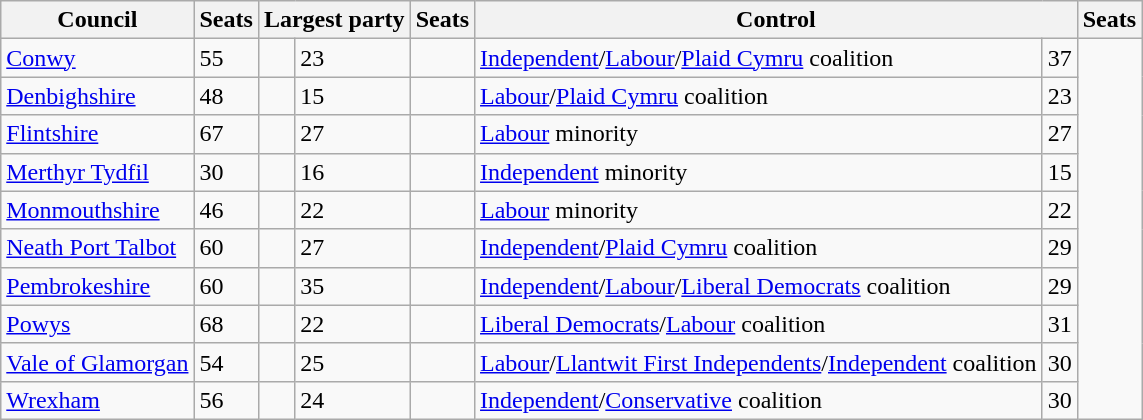<table class="wikitable sortable">
<tr>
<th>Council</th>
<th>Seats</th>
<th colspan=2>Largest party</th>
<th>Seats</th>
<th colspan=2>Control</th>
<th>Seats</th>
</tr>
<tr>
<td><a href='#'>Conwy</a></td>
<td>55</td>
<td></td>
<td>23</td>
<td bgcolor=></td>
<td><a href='#'>Independent</a>/<a href='#'>Labour</a>/<a href='#'>Plaid Cymru</a> coalition</td>
<td>37</td>
</tr>
<tr>
<td><a href='#'>Denbighshire</a></td>
<td>48</td>
<td></td>
<td>15</td>
<td bgcolor=></td>
<td><a href='#'>Labour</a>/<a href='#'>Plaid Cymru</a> coalition</td>
<td>23</td>
</tr>
<tr>
<td><a href='#'>Flintshire</a></td>
<td>67</td>
<td></td>
<td>27</td>
<td bgcolor=></td>
<td><a href='#'>Labour</a> minority</td>
<td>27</td>
</tr>
<tr>
<td><a href='#'>Merthyr Tydfil</a></td>
<td>30</td>
<td></td>
<td>16</td>
<td bgcolor=></td>
<td><a href='#'>Independent</a> minority</td>
<td>15</td>
</tr>
<tr>
<td><a href='#'>Monmouthshire</a></td>
<td>46</td>
<td></td>
<td>22</td>
<td bgcolor=></td>
<td><a href='#'>Labour</a> minority</td>
<td>22</td>
</tr>
<tr>
<td><a href='#'>Neath Port Talbot</a></td>
<td>60</td>
<td></td>
<td>27</td>
<td bgcolor=></td>
<td><a href='#'>Independent</a>/<a href='#'>Plaid Cymru</a> coalition</td>
<td>29</td>
</tr>
<tr>
<td><a href='#'>Pembrokeshire</a></td>
<td>60</td>
<td></td>
<td>35</td>
<td bgcolor=></td>
<td><a href='#'>Independent</a>/<a href='#'>Labour</a>/<a href='#'>Liberal Democrats</a> coalition</td>
<td>29</td>
</tr>
<tr>
<td><a href='#'>Powys</a></td>
<td>68</td>
<td></td>
<td>22</td>
<td bgcolor=></td>
<td><a href='#'>Liberal Democrats</a>/<a href='#'>Labour</a> coalition</td>
<td>31</td>
</tr>
<tr>
<td><a href='#'>Vale of Glamorgan</a></td>
<td>54</td>
<td></td>
<td>25</td>
<td bgcolor=></td>
<td><a href='#'>Labour</a>/<a href='#'>Llantwit First Independents</a>/<a href='#'>Independent</a> coalition</td>
<td>30</td>
</tr>
<tr>
<td><a href='#'>Wrexham</a></td>
<td>56</td>
<td></td>
<td>24</td>
<td bgcolor=></td>
<td><a href='#'>Independent</a>/<a href='#'>Conservative</a> coalition</td>
<td>30</td>
</tr>
</table>
